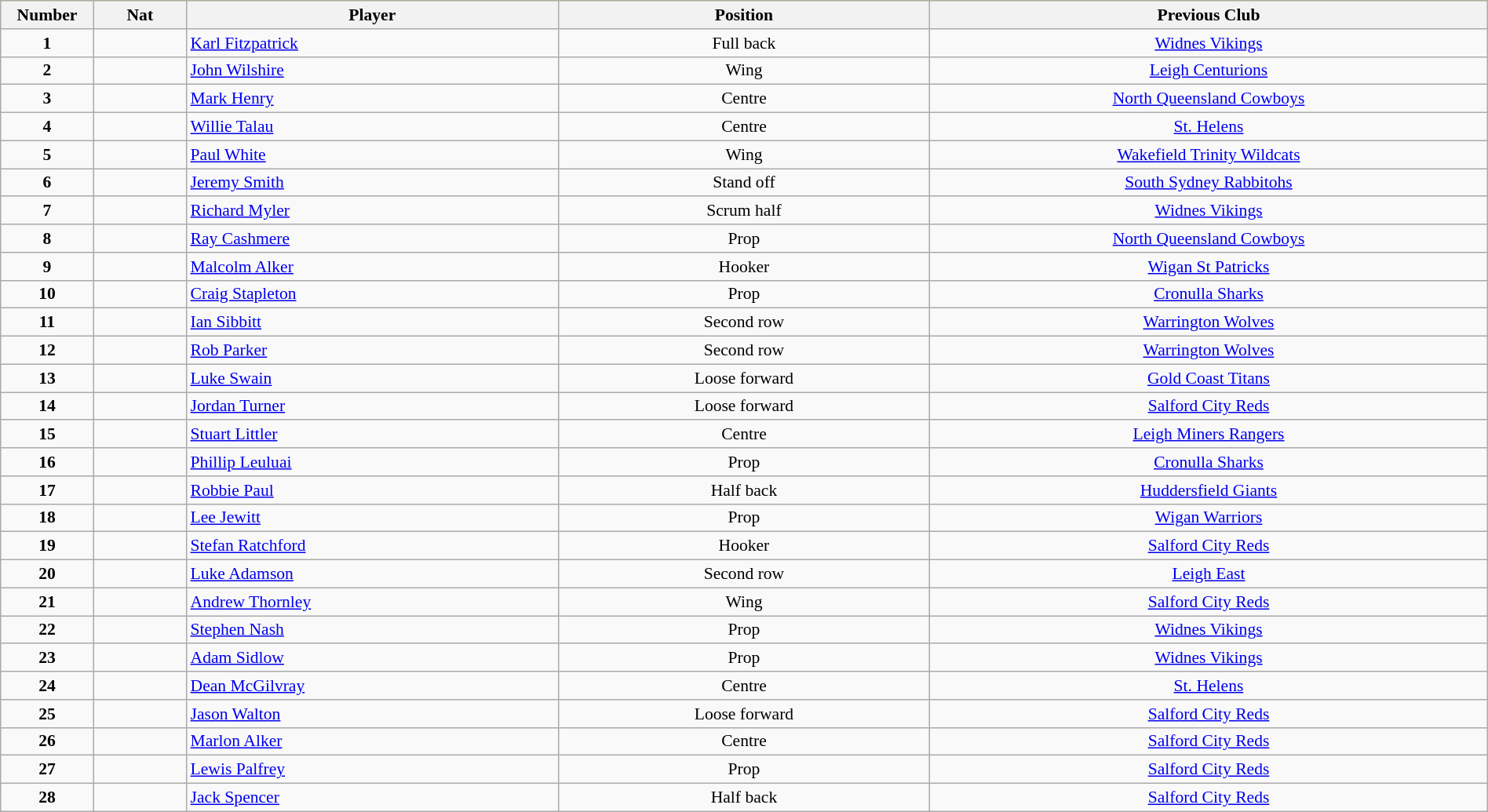<table class="wikitable sortable" width="100%" style="font-size:90%">
<tr bgcolor=#FFFF33>
<th width=5%>Number</th>
<th width=5% class="unsortable">Nat</th>
<th width=20%>Player</th>
<th width=20%>Position</th>
<th width=30%>Previous Club</th>
</tr>
<tr>
<td align=center><strong>1</strong></td>
<td align=center></td>
<td><a href='#'>Karl Fitzpatrick</a></td>
<td align=center>Full back</td>
<td align=center><a href='#'>Widnes Vikings</a></td>
</tr>
<tr>
<td align=center><strong>2</strong></td>
<td align=center></td>
<td><a href='#'>John Wilshire</a></td>
<td align=center>Wing</td>
<td align=center><a href='#'>Leigh Centurions</a></td>
</tr>
<tr>
<td align=center><strong>3</strong></td>
<td align=center></td>
<td><a href='#'>Mark Henry</a></td>
<td align=center>Centre</td>
<td align=center><a href='#'>North Queensland Cowboys</a></td>
</tr>
<tr>
<td align=center><strong>4</strong></td>
<td align=center></td>
<td><a href='#'>Willie Talau</a></td>
<td align=center>Centre</td>
<td align=center><a href='#'>St. Helens</a></td>
</tr>
<tr>
<td align=center><strong>5</strong></td>
<td align=center></td>
<td><a href='#'>Paul White</a></td>
<td align=center>Wing</td>
<td align=center><a href='#'>Wakefield Trinity Wildcats</a></td>
</tr>
<tr>
<td align=center><strong>6</strong></td>
<td align=center></td>
<td><a href='#'>Jeremy Smith</a></td>
<td align=center>Stand off</td>
<td align=center><a href='#'>South Sydney Rabbitohs</a></td>
</tr>
<tr>
<td align=center><strong>7</strong></td>
<td align=center></td>
<td><a href='#'>Richard Myler</a></td>
<td align=center>Scrum half</td>
<td align=center><a href='#'>Widnes Vikings</a></td>
</tr>
<tr>
<td align=center><strong>8</strong></td>
<td align=center></td>
<td><a href='#'>Ray Cashmere</a></td>
<td align=center>Prop</td>
<td align=center><a href='#'>North Queensland Cowboys</a></td>
</tr>
<tr>
<td align=center><strong>9</strong></td>
<td align=center></td>
<td><a href='#'>Malcolm Alker</a></td>
<td align=center>Hooker</td>
<td align=center><a href='#'>Wigan St Patricks</a></td>
</tr>
<tr>
<td align=center><strong>10</strong></td>
<td align=center></td>
<td><a href='#'>Craig Stapleton</a></td>
<td align=center>Prop</td>
<td align=center><a href='#'>Cronulla Sharks</a></td>
</tr>
<tr>
<td align=center><strong>11</strong></td>
<td align=center></td>
<td><a href='#'>Ian Sibbitt</a></td>
<td align=center>Second row</td>
<td align=center><a href='#'>Warrington Wolves</a></td>
</tr>
<tr>
<td align=center><strong>12</strong></td>
<td align=center></td>
<td><a href='#'>Rob Parker</a></td>
<td align=center>Second row</td>
<td align=center><a href='#'>Warrington Wolves</a></td>
</tr>
<tr>
<td align=center><strong>13</strong></td>
<td align=center></td>
<td><a href='#'>Luke Swain</a></td>
<td align=center>Loose forward</td>
<td align=center><a href='#'>Gold Coast Titans</a></td>
</tr>
<tr>
<td align=center><strong>14</strong></td>
<td align=center></td>
<td><a href='#'>Jordan Turner</a></td>
<td align=center>Loose forward</td>
<td align=center><a href='#'>Salford City Reds</a></td>
</tr>
<tr>
<td align=center><strong>15</strong></td>
<td align=center></td>
<td><a href='#'>Stuart Littler</a></td>
<td align=center>Centre</td>
<td align=center><a href='#'>Leigh Miners Rangers</a></td>
</tr>
<tr>
<td align=center><strong>16</strong></td>
<td align=center></td>
<td><a href='#'>Phillip Leuluai</a></td>
<td align=center>Prop</td>
<td align=center><a href='#'>Cronulla Sharks</a></td>
</tr>
<tr>
<td align=center><strong>17</strong></td>
<td align=center></td>
<td><a href='#'>Robbie Paul</a></td>
<td align=center>Half back</td>
<td align=center><a href='#'>Huddersfield Giants</a></td>
</tr>
<tr>
<td align=center><strong>18</strong></td>
<td align=center></td>
<td><a href='#'>Lee Jewitt</a></td>
<td align=center>Prop</td>
<td align=center><a href='#'>Wigan Warriors</a></td>
</tr>
<tr>
<td align=center><strong>19</strong></td>
<td align=center></td>
<td><a href='#'>Stefan Ratchford</a></td>
<td align=center>Hooker</td>
<td align=center><a href='#'>Salford City Reds</a></td>
</tr>
<tr>
<td align=center><strong>20</strong></td>
<td align=center></td>
<td><a href='#'>Luke Adamson</a></td>
<td align=center>Second row</td>
<td align=center><a href='#'>Leigh East</a></td>
</tr>
<tr>
<td align=center><strong>21</strong></td>
<td align=center></td>
<td><a href='#'>Andrew Thornley</a></td>
<td align=center>Wing</td>
<td align=center><a href='#'>Salford City Reds</a></td>
</tr>
<tr>
<td align=center><strong>22</strong></td>
<td align=center></td>
<td><a href='#'>Stephen Nash</a></td>
<td align=center>Prop</td>
<td align=center><a href='#'>Widnes Vikings</a></td>
</tr>
<tr>
<td align=center><strong>23</strong></td>
<td align=center></td>
<td><a href='#'>Adam Sidlow</a></td>
<td align=center>Prop</td>
<td align=center><a href='#'>Widnes Vikings</a></td>
</tr>
<tr>
<td align=center><strong>24</strong></td>
<td align=center></td>
<td><a href='#'>Dean McGilvray</a></td>
<td align=center>Centre</td>
<td align=center><a href='#'>St. Helens</a></td>
</tr>
<tr>
<td align=center><strong>25</strong></td>
<td align=center></td>
<td><a href='#'>Jason Walton</a></td>
<td align=center>Loose forward</td>
<td align=center><a href='#'>Salford City Reds</a></td>
</tr>
<tr>
<td align=center><strong>26</strong></td>
<td align=center></td>
<td><a href='#'>Marlon Alker</a></td>
<td align=center>Centre</td>
<td align=center><a href='#'>Salford City Reds</a></td>
</tr>
<tr>
<td align=center><strong>27</strong></td>
<td align=center></td>
<td><a href='#'>Lewis Palfrey</a></td>
<td align=center>Prop</td>
<td align=center><a href='#'>Salford City Reds</a></td>
</tr>
<tr>
<td align=center><strong>28</strong></td>
<td align=center></td>
<td><a href='#'>Jack Spencer</a></td>
<td align=center>Half back</td>
<td align=center><a href='#'>Salford City Reds</a></td>
</tr>
</table>
